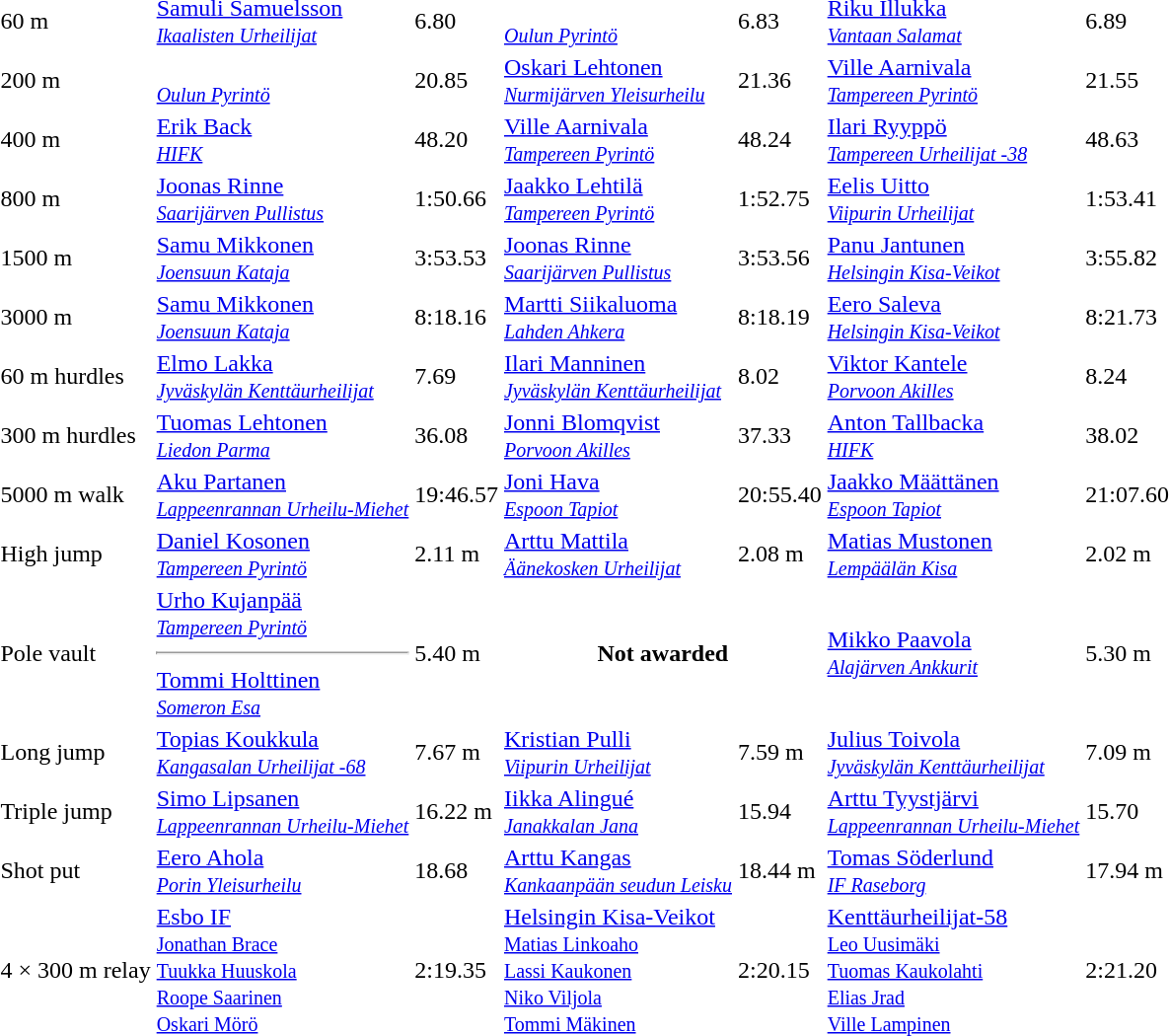<table>
<tr>
<td>60 m</td>
<td><a href='#'>Samuli Samuelsson</a><br><small><em><a href='#'>Ikaalisten Urheilijat</a></em></small></td>
<td>6.80</td>
<td><br><small><em><a href='#'>Oulun Pyrintö</a></em></small></td>
<td>6.83</td>
<td><a href='#'>Riku Illukka</a><br><small><em><a href='#'>Vantaan Salamat</a></em></small></td>
<td>6.89</td>
</tr>
<tr>
<td>200 m</td>
<td><br><small><em><a href='#'>Oulun Pyrintö</a></em></small></td>
<td>20.85 </td>
<td><a href='#'>Oskari Lehtonen</a><br><small><em><a href='#'>Nurmijärven Yleisurheilu</a></em></small></td>
<td>21.36</td>
<td><a href='#'>Ville Aarnivala</a><br><small><em><a href='#'>Tampereen Pyrintö</a></em></small></td>
<td>21.55 </td>
</tr>
<tr>
<td>400 m</td>
<td><a href='#'>Erik Back</a><br><small><em><a href='#'>HIFK</a></em></small></td>
<td>48.20 </td>
<td><a href='#'>Ville Aarnivala</a><br><small><em><a href='#'>Tampereen Pyrintö</a></em></small></td>
<td>48.24 </td>
<td><a href='#'>Ilari Ryyppö</a><br><small><em><a href='#'>Tampereen Urheilijat -38</a></em></small></td>
<td>48.63 </td>
</tr>
<tr>
<td>800 m</td>
<td><a href='#'>Joonas Rinne</a><br><small><em><a href='#'>Saarijärven Pullistus</a></em></small></td>
<td>1:50.66 </td>
<td><a href='#'>Jaakko Lehtilä</a><br><small><em><a href='#'>Tampereen Pyrintö</a></em></small></td>
<td>1:52.75 </td>
<td><a href='#'>Eelis Uitto</a><br><small><em><a href='#'>Viipurin Urheilijat</a></em></small></td>
<td>1:53.41 </td>
</tr>
<tr>
<td>1500 m</td>
<td><a href='#'>Samu Mikkonen</a><br><small><em><a href='#'>Joensuun Kataja</a></em></small></td>
<td>3:53.53</td>
<td><a href='#'>Joonas Rinne</a><br><small><em><a href='#'>Saarijärven Pullistus</a></em></small></td>
<td>3:53.56 </td>
<td><a href='#'>Panu Jantunen</a><br><small><em><a href='#'>Helsingin Kisa-Veikot</a></em></small></td>
<td>3:55.82</td>
</tr>
<tr>
<td>3000 m</td>
<td><a href='#'>Samu Mikkonen</a><br><small><em><a href='#'>Joensuun Kataja</a></em></small></td>
<td>8:18.16</td>
<td><a href='#'>Martti Siikaluoma</a><br><small><em><a href='#'>Lahden Ahkera</a></em></small></td>
<td>8:18.19</td>
<td><a href='#'>Eero Saleva</a><br><small><em><a href='#'>Helsingin Kisa-Veikot</a></em></small></td>
<td>8:21.73 </td>
</tr>
<tr>
<td>60 m hurdles</td>
<td><a href='#'>Elmo Lakka</a><br><small><em><a href='#'>Jyväskylän Kenttäurheilijat</a></em></small></td>
<td>7.69</td>
<td><a href='#'>Ilari Manninen</a><br><small><em><a href='#'>Jyväskylän Kenttäurheilijat</a></em></small></td>
<td>8.02</td>
<td><a href='#'>Viktor Kantele</a><br><small><em><a href='#'>Porvoon Akilles</a></em></small></td>
<td>8.24</td>
</tr>
<tr>
<td>300 m hurdles</td>
<td><a href='#'>Tuomas Lehtonen</a><br><small><em><a href='#'>Liedon Parma</a></em></small></td>
<td>36.08 </td>
<td><a href='#'>Jonni Blomqvist</a><br><small><em><a href='#'>Porvoon Akilles</a></em></small></td>
<td>37.33 </td>
<td><a href='#'>Anton Tallbacka</a><br><small><em><a href='#'>HIFK</a></em></small></td>
<td>38.02 </td>
</tr>
<tr>
<td>5000 m walk</td>
<td><a href='#'>Aku Partanen</a><br><small><em><a href='#'>Lappeenrannan Urheilu-Miehet</a></em></small></td>
<td>19:46.57</td>
<td><a href='#'>Joni Hava</a><br><small><em><a href='#'>Espoon Tapiot</a></em></small></td>
<td>20:55.40 </td>
<td><a href='#'>Jaakko Määttänen</a><br><small><em><a href='#'>Espoon Tapiot</a></em></small></td>
<td>21:07.60 </td>
</tr>
<tr>
<td>High jump</td>
<td><a href='#'>Daniel Kosonen</a><br><small><em><a href='#'>Tampereen Pyrintö</a></em></small></td>
<td>2.11 m</td>
<td><a href='#'>Arttu Mattila</a><br><small><em><a href='#'>Äänekosken Urheilijat</a></em></small></td>
<td>2.08 m</td>
<td><a href='#'>Matias Mustonen</a><br><small><em><a href='#'>Lempäälän Kisa</a></em></small></td>
<td>2.02 m</td>
</tr>
<tr>
<td>Pole vault</td>
<td><a href='#'>Urho Kujanpää</a><br><small><em><a href='#'>Tampereen Pyrintö</a></em></small><hr><a href='#'>Tommi Holttinen</a><br><small><em><a href='#'>Someron Esa</a></em></small></td>
<td>5.40 m</td>
<th colspan=2>Not awarded</th>
<td><a href='#'>Mikko Paavola</a><br><small><em><a href='#'>Alajärven Ankkurit</a></em></small></td>
<td>5.30 m</td>
</tr>
<tr>
<td>Long jump</td>
<td><a href='#'>Topias Koukkula</a><br><small><em><a href='#'>Kangasalan Urheilijat -68</a></em></small></td>
<td>7.67 m </td>
<td><a href='#'>Kristian Pulli</a><br><small><em><a href='#'>Viipurin Urheilijat</a></em></small></td>
<td>7.59 m</td>
<td><a href='#'>Julius Toivola</a><br><small><em><a href='#'>Jyväskylän Kenttäurheilijat</a></em></small></td>
<td>7.09 m</td>
</tr>
<tr>
<td>Triple jump</td>
<td><a href='#'>Simo Lipsanen</a><br><small><em><a href='#'>Lappeenrannan Urheilu-Miehet</a></em></small></td>
<td>16.22 m</td>
<td><a href='#'>Iikka Alingué</a><br><small><em><a href='#'>Janakkalan Jana</a></em></small></td>
<td>15.94 </td>
<td><a href='#'>Arttu Tyystjärvi</a><br><small><em><a href='#'>Lappeenrannan Urheilu-Miehet</a></em></small></td>
<td>15.70 </td>
</tr>
<tr>
<td>Shot put</td>
<td><a href='#'>Eero Ahola</a><br><small><em><a href='#'>Porin Yleisurheilu</a></em></small></td>
<td>18.68 </td>
<td><a href='#'>Arttu Kangas</a><br><small><em><a href='#'>Kankaanpään seudun Leisku</a></em></small></td>
<td>18.44 m</td>
<td><a href='#'>Tomas Söderlund</a><br><small><em><a href='#'>IF Raseborg</a></em></small></td>
<td>17.94 m</td>
</tr>
<tr>
<td>4 × 300 m relay</td>
<td><a href='#'>Esbo IF</a><br><small><a href='#'>Jonathan Brace</a><br><a href='#'>Tuukka Huuskola</a><br><a href='#'>Roope Saarinen</a><br><a href='#'>Oskari Mörö</a></small></td>
<td>2:19.35</td>
<td><a href='#'>Helsingin Kisa-Veikot</a><br><small><a href='#'>Matias Linkoaho</a><br><a href='#'>Lassi Kaukonen</a><br><a href='#'>Niko Viljola</a><br><a href='#'>Tommi Mäkinen</a></small></td>
<td>2:20.15</td>
<td><a href='#'>Kenttäurheilijat-58</a><br><small><a href='#'>Leo Uusimäki</a><br><a href='#'>Tuomas Kaukolahti</a><br><a href='#'>Elias Jrad</a><br><a href='#'>Ville Lampinen</a></small></td>
<td>2:21.20</td>
</tr>
</table>
